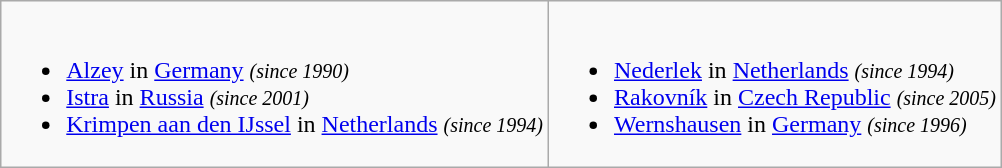<table class="wikitable">
<tr valign="top">
<td><br><ul><li> <a href='#'>Alzey</a> in <a href='#'>Germany</a> <small><em>(since 1990)</em></small></li><li> <a href='#'>Istra</a> in <a href='#'>Russia</a> <small><em>(since 2001)</em></small></li><li> <a href='#'>Krimpen aan den IJssel</a> in <a href='#'>Netherlands</a> <small><em>(since 1994)</em></small></li></ul></td>
<td><br><ul><li> <a href='#'>Nederlek</a> in <a href='#'>Netherlands</a> <small><em>(since 1994)</em></small></li><li> <a href='#'>Rakovník</a> in <a href='#'>Czech Republic</a> <small><em>(since 2005)</em></small></li><li> <a href='#'>Wernshausen</a> in <a href='#'>Germany</a> <small><em>(since 1996)</em></small></li></ul></td>
</tr>
</table>
